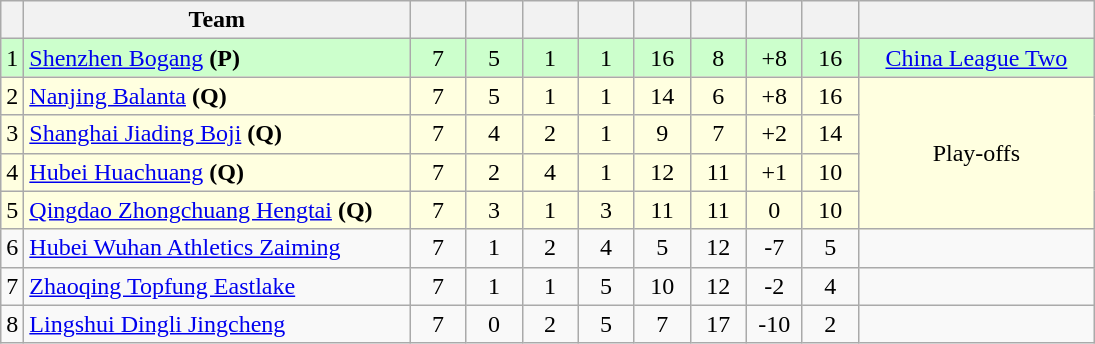<table class="wikitable" style="text-align:center;">
<tr>
<th></th>
<th width=250>Team</th>
<th width=30></th>
<th width=30></th>
<th width=30></th>
<th width=30></th>
<th width=30></th>
<th width=30></th>
<th width=30></th>
<th width=30></th>
<th width=150></th>
</tr>
<tr bgcolor="#ccffcc">
<td>1</td>
<td align="left"><a href='#'>Shenzhen Bogang</a> <strong>(P)</strong></td>
<td>7</td>
<td>5</td>
<td>1</td>
<td>1</td>
<td>16</td>
<td>8</td>
<td>+8</td>
<td>16</td>
<td><a href='#'>China League Two</a></td>
</tr>
<tr bgcolor="#FFFFE0">
<td>2</td>
<td align="left"><a href='#'>Nanjing Balanta</a> <strong>(Q)</strong></td>
<td>7</td>
<td>5</td>
<td>1</td>
<td>1</td>
<td>14</td>
<td>6</td>
<td>+8</td>
<td>16</td>
<td rowspan=4>Play-offs</td>
</tr>
<tr bgcolor="#FFFFE0">
<td>3</td>
<td align="left"><a href='#'>Shanghai Jiading Boji</a> <strong>(Q)</strong></td>
<td>7</td>
<td>4</td>
<td>2</td>
<td>1</td>
<td>9</td>
<td>7</td>
<td>+2</td>
<td>14</td>
</tr>
<tr bgcolor="#FFFFE0">
<td>4</td>
<td align="left"><a href='#'>Hubei Huachuang</a> <strong>(Q)</strong></td>
<td>7</td>
<td>2</td>
<td>4</td>
<td>1</td>
<td>12</td>
<td>11</td>
<td>+1</td>
<td>10</td>
</tr>
<tr bgcolor="#FFFFE0">
<td>5</td>
<td align="left"><a href='#'>Qingdao Zhongchuang Hengtai</a> <strong>(Q)</strong></td>
<td>7</td>
<td>3</td>
<td>1</td>
<td>3</td>
<td>11</td>
<td>11</td>
<td>0</td>
<td>10</td>
</tr>
<tr>
<td>6</td>
<td align="left"><a href='#'>Hubei Wuhan Athletics Zaiming</a></td>
<td>7</td>
<td>1</td>
<td>2</td>
<td>4</td>
<td>5</td>
<td>12</td>
<td>-7</td>
<td>5</td>
<td></td>
</tr>
<tr>
<td>7</td>
<td align="left"><a href='#'>Zhaoqing Topfung Eastlake</a></td>
<td>7</td>
<td>1</td>
<td>1</td>
<td>5</td>
<td>10</td>
<td>12</td>
<td>-2</td>
<td>4</td>
<td></td>
</tr>
<tr>
<td>8</td>
<td align="left"><a href='#'>Lingshui Dingli Jingcheng</a></td>
<td>7</td>
<td>0</td>
<td>2</td>
<td>5</td>
<td>7</td>
<td>17</td>
<td>-10</td>
<td>2</td>
<td></td>
</tr>
</table>
